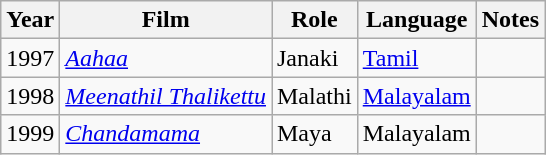<table class="wikitable sortable">
<tr>
<th>Year</th>
<th>Film</th>
<th>Role</th>
<th>Language</th>
<th>Notes</th>
</tr>
<tr>
<td>1997</td>
<td><em><a href='#'>Aahaa</a></em></td>
<td>Janaki</td>
<td><a href='#'>Tamil</a></td>
<td></td>
</tr>
<tr>
<td>1998</td>
<td><em><a href='#'>Meenathil Thalikettu</a></em></td>
<td>Malathi</td>
<td><a href='#'>Malayalam</a></td>
<td></td>
</tr>
<tr>
<td>1999</td>
<td><em><a href='#'>Chandamama</a></em></td>
<td>Maya</td>
<td>Malayalam</td>
<td></td>
</tr>
</table>
